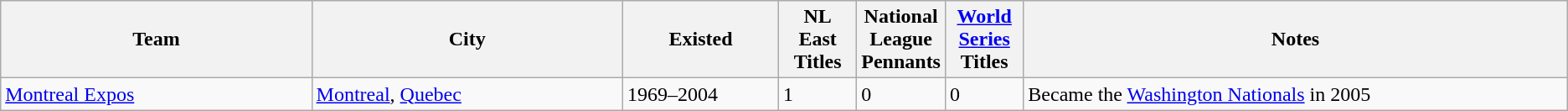<table class="wikitable">
<tr>
<th bgcolor="#DDDDFF" width="20%">Team</th>
<th bgcolor="#DDDDFF" width="20%">City</th>
<th bgcolor="#DDDDFF" width="10%">Existed</th>
<th bgcolor="#DDDDFF" width="5%">NL East Titles</th>
<th bgcolor="#DDDDFF" width="5%">National League Pennants</th>
<th bgcolor="#DDDDFF" width="5%"><a href='#'>World Series</a> Titles</th>
<th bgcolor="#DDDDFF" width="35%">Notes</th>
</tr>
<tr>
<td><a href='#'>Montreal Expos</a></td>
<td><a href='#'>Montreal</a>, <a href='#'>Quebec</a></td>
<td>1969–2004</td>
<td>1</td>
<td>0</td>
<td>0</td>
<td>Became the <a href='#'>Washington Nationals</a> in 2005</td>
</tr>
</table>
